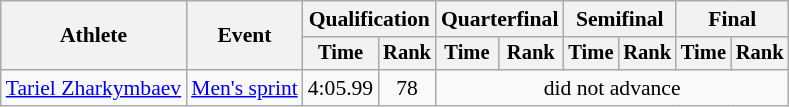<table class="wikitable" style="font-size:90%">
<tr>
<th rowspan="2">Athlete</th>
<th rowspan="2">Event</th>
<th colspan="2">Qualification</th>
<th colspan="2">Quarterfinal</th>
<th colspan="2">Semifinal</th>
<th colspan="2">Final</th>
</tr>
<tr style="font-size:95%">
<th>Time</th>
<th>Rank</th>
<th>Time</th>
<th>Rank</th>
<th>Time</th>
<th>Rank</th>
<th>Time</th>
<th>Rank</th>
</tr>
<tr align=center>
<td align=left><a href='#'>Tariel Zharkymbaev</a></td>
<td align=left><a href='#'>Men's sprint</a></td>
<td>4:05.99</td>
<td>78</td>
<td colspan=6>did not advance</td>
</tr>
</table>
